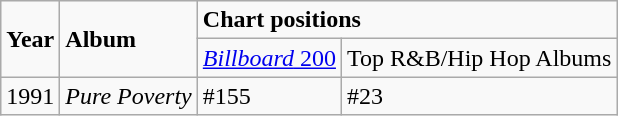<table class="wikitable">
<tr>
<td rowspan="2"><strong>Year</strong></td>
<td rowspan="2"><strong>Album</strong></td>
<td colspan="3"><strong>Chart positions</strong></td>
</tr>
<tr>
<td><a href='#'><em>Billboard</em> 200</a></td>
<td>Top R&B/Hip Hop Albums</td>
</tr>
<tr>
<td>1991</td>
<td><em>Pure Poverty</em></td>
<td>#155</td>
<td>#23</td>
</tr>
</table>
